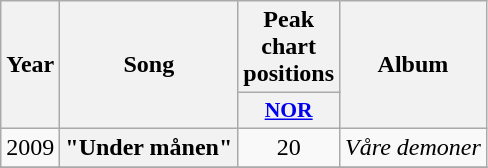<table class="wikitable plainrowheaders" style="text-align:center;" border="1">
<tr>
<th scope="col" rowspan="2">Year</th>
<th scope="col" rowspan="2">Song</th>
<th scope="col" colspan="1">Peak chart positions</th>
<th scope="col" rowspan="2">Album</th>
</tr>
<tr>
<th scope="col" style="width:3em;font-size:90%;"><a href='#'>NOR</a><br></th>
</tr>
<tr>
<td rowspan="1">2009</td>
<th scope="row">"Under månen"</th>
<td>20</td>
<td rowspan="1"><em>Våre demoner</em></td>
</tr>
<tr>
</tr>
</table>
